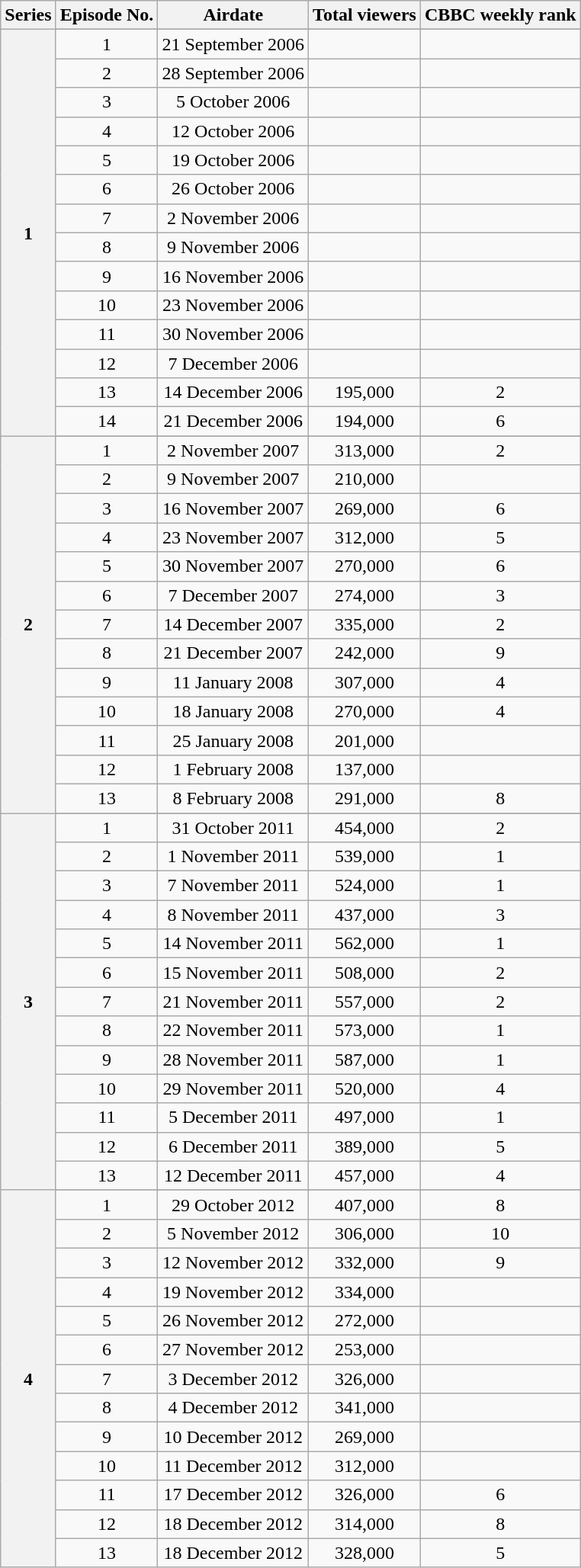<table class="wikitable" style="text-align:center;">
<tr>
<th>Series</th>
<th>Episode No.</th>
<th>Airdate</th>
<th>Total viewers</th>
<th>CBBC weekly rank</th>
</tr>
<tr>
<th rowspan="15">1</th>
</tr>
<tr>
<td>1</td>
<td>21 September 2006</td>
<td></td>
<td></td>
</tr>
<tr>
<td>2</td>
<td>28 September 2006</td>
<td></td>
<td></td>
</tr>
<tr>
<td>3</td>
<td>5 October 2006</td>
<td></td>
<td></td>
</tr>
<tr>
<td>4</td>
<td>12 October 2006</td>
<td></td>
<td></td>
</tr>
<tr>
<td>5</td>
<td>19 October 2006</td>
<td></td>
<td></td>
</tr>
<tr>
<td>6</td>
<td>26 October 2006</td>
<td></td>
<td></td>
</tr>
<tr>
<td>7</td>
<td>2 November 2006</td>
<td></td>
<td></td>
</tr>
<tr>
<td>8</td>
<td>9 November 2006</td>
<td></td>
<td></td>
</tr>
<tr>
<td>9</td>
<td>16 November 2006</td>
<td></td>
<td></td>
</tr>
<tr>
<td>10</td>
<td>23 November 2006</td>
<td></td>
<td></td>
</tr>
<tr>
<td>11</td>
<td>30 November 2006</td>
<td></td>
<td></td>
</tr>
<tr>
<td>12</td>
<td>7 December 2006</td>
<td></td>
<td></td>
</tr>
<tr>
<td>13</td>
<td>14 December 2006</td>
<td>195,000</td>
<td>2</td>
</tr>
<tr>
<td>14</td>
<td>21 December 2006</td>
<td>194,000</td>
<td>6</td>
</tr>
<tr>
<th rowspan="14">2</th>
</tr>
<tr>
<td>1</td>
<td>2 November 2007</td>
<td>313,000</td>
<td>2</td>
</tr>
<tr>
<td>2</td>
<td>9 November 2007</td>
<td>210,000</td>
<td></td>
</tr>
<tr>
<td>3</td>
<td>16 November 2007</td>
<td>269,000</td>
<td>6</td>
</tr>
<tr>
<td>4</td>
<td>23 November 2007</td>
<td>312,000</td>
<td>5</td>
</tr>
<tr>
<td>5</td>
<td>30 November 2007</td>
<td>270,000</td>
<td>6</td>
</tr>
<tr>
<td>6</td>
<td>7 December 2007</td>
<td>274,000</td>
<td>3</td>
</tr>
<tr>
<td>7</td>
<td>14 December 2007</td>
<td>335,000</td>
<td>2</td>
</tr>
<tr>
<td>8</td>
<td>21 December 2007</td>
<td>242,000</td>
<td>9</td>
</tr>
<tr>
<td>9</td>
<td>11 January 2008</td>
<td>307,000</td>
<td>4</td>
</tr>
<tr>
<td>10</td>
<td>18 January 2008</td>
<td>270,000</td>
<td>4</td>
</tr>
<tr>
<td>11</td>
<td>25 January 2008</td>
<td>201,000</td>
<td></td>
</tr>
<tr>
<td>12</td>
<td>1 February 2008</td>
<td>137,000</td>
<td></td>
</tr>
<tr>
<td>13</td>
<td>8 February 2008</td>
<td>291,000</td>
<td>8</td>
</tr>
<tr>
<th rowspan="14">3</th>
</tr>
<tr>
<td>1</td>
<td>31 October 2011</td>
<td>454,000</td>
<td>2</td>
</tr>
<tr>
<td>2</td>
<td>1 November 2011</td>
<td>539,000</td>
<td>1</td>
</tr>
<tr>
<td>3</td>
<td>7 November 2011</td>
<td>524,000</td>
<td>1</td>
</tr>
<tr>
<td>4</td>
<td>8 November 2011</td>
<td>437,000</td>
<td>3</td>
</tr>
<tr>
<td>5</td>
<td>14 November 2011</td>
<td>562,000</td>
<td>1</td>
</tr>
<tr>
<td>6</td>
<td>15 November 2011</td>
<td>508,000</td>
<td>2</td>
</tr>
<tr>
<td>7</td>
<td>21 November 2011</td>
<td>557,000</td>
<td>2</td>
</tr>
<tr>
<td>8</td>
<td>22 November 2011</td>
<td>573,000</td>
<td>1</td>
</tr>
<tr>
<td>9</td>
<td>28 November 2011</td>
<td>587,000</td>
<td>1</td>
</tr>
<tr>
<td>10</td>
<td>29 November 2011</td>
<td>520,000</td>
<td>4</td>
</tr>
<tr>
<td>11</td>
<td>5 December 2011</td>
<td>497,000</td>
<td>1</td>
</tr>
<tr>
<td>12</td>
<td>6 December 2011</td>
<td>389,000</td>
<td>5</td>
</tr>
<tr>
<td>13</td>
<td>12 December 2011</td>
<td>457,000</td>
<td>4</td>
</tr>
<tr>
<th rowspan="14">4</th>
</tr>
<tr>
<td>1</td>
<td>29 October 2012</td>
<td>407,000</td>
<td>8</td>
</tr>
<tr>
<td>2</td>
<td>5 November 2012</td>
<td>306,000</td>
<td>10</td>
</tr>
<tr>
<td>3</td>
<td>12 November 2012</td>
<td>332,000</td>
<td>9</td>
</tr>
<tr>
<td>4</td>
<td>19 November 2012</td>
<td>334,000</td>
<td></td>
</tr>
<tr>
<td>5</td>
<td>26 November 2012</td>
<td>272,000</td>
<td></td>
</tr>
<tr>
<td>6</td>
<td>27 November 2012</td>
<td>253,000</td>
<td></td>
</tr>
<tr>
<td>7</td>
<td>3 December 2012</td>
<td>326,000</td>
<td></td>
</tr>
<tr>
<td>8</td>
<td>4 December 2012</td>
<td>341,000</td>
<td></td>
</tr>
<tr>
<td>9</td>
<td>10 December 2012</td>
<td>269,000</td>
<td></td>
</tr>
<tr>
<td>10</td>
<td>11 December 2012</td>
<td>312,000</td>
<td></td>
</tr>
<tr>
<td>11</td>
<td>17 December 2012</td>
<td>326,000</td>
<td>6</td>
</tr>
<tr>
<td>12</td>
<td>18 December 2012</td>
<td>314,000</td>
<td>8</td>
</tr>
<tr>
<td>13</td>
<td>18 December 2012</td>
<td>328,000</td>
<td>5</td>
</tr>
</table>
